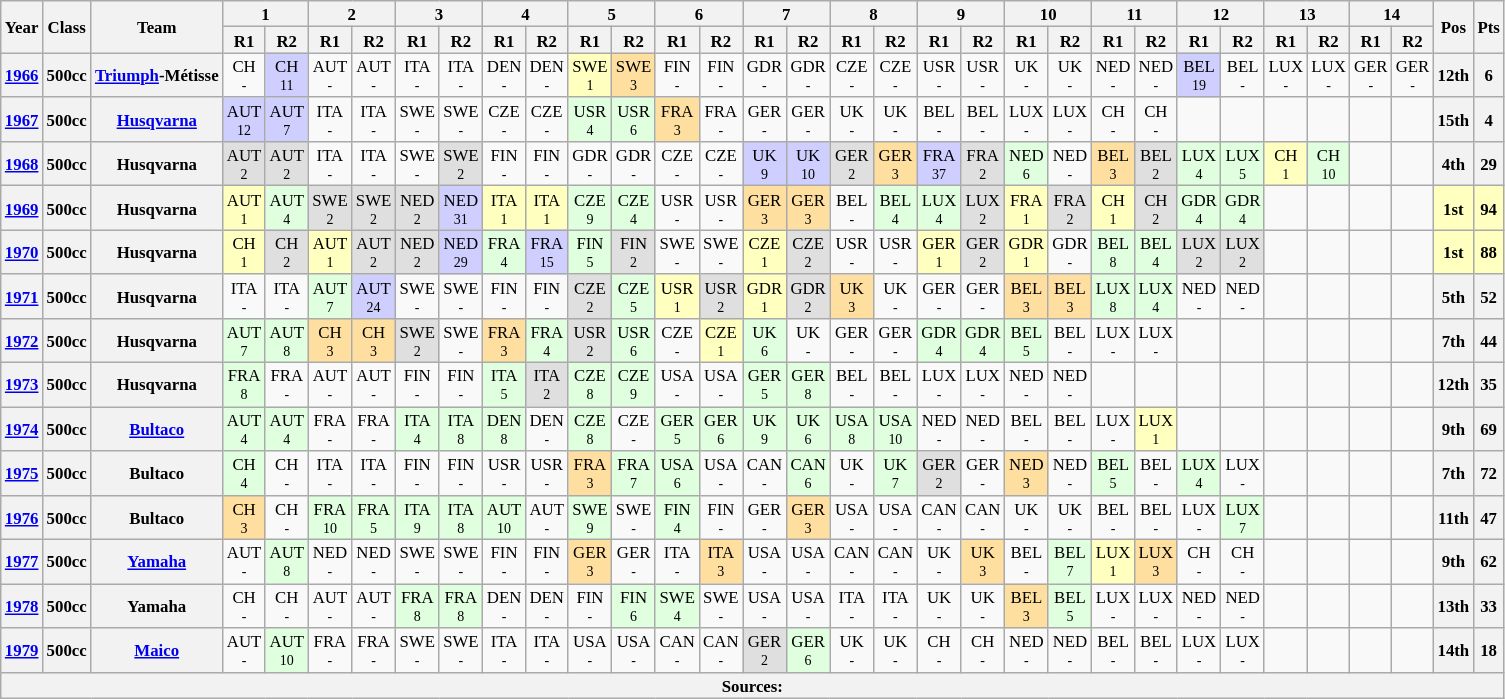<table class="wikitable" style="text-align:center; font-size:70%">
<tr>
<th valign="middle" rowspan=2>Year</th>
<th valign="middle" rowspan=2>Class</th>
<th valign="middle" rowspan=2>Team</th>
<th colspan=2>1</th>
<th colspan=2>2</th>
<th colspan=2>3</th>
<th colspan=2>4</th>
<th colspan=2>5</th>
<th colspan=2>6</th>
<th colspan=2>7</th>
<th colspan=2>8</th>
<th colspan=2>9</th>
<th colspan=2>10</th>
<th colspan=2>11</th>
<th colspan=2>12</th>
<th colspan=2>13</th>
<th colspan=2>14</th>
<th rowspan=2>Pos</th>
<th rowspan=2>Pts</th>
</tr>
<tr>
<th>R1</th>
<th>R2</th>
<th>R1</th>
<th>R2</th>
<th>R1</th>
<th>R2</th>
<th>R1</th>
<th>R2</th>
<th>R1</th>
<th>R2</th>
<th>R1</th>
<th>R2</th>
<th>R1</th>
<th>R2</th>
<th>R1</th>
<th>R2</th>
<th>R1</th>
<th>R2</th>
<th>R1</th>
<th>R2</th>
<th>R1</th>
<th>R2</th>
<th>R1</th>
<th>R2</th>
<th>R1</th>
<th>R2</th>
<th>R1</th>
<th>R2</th>
</tr>
<tr>
<th><a href='#'>1966</a></th>
<th>500cc</th>
<th><a href='#'>Triumph</a>-Métisse</th>
<td>CH<br><small>-</small></td>
<td style="background:#cfcfff;">CH<br><small>11</small></td>
<td>AUT<br><small>-</small></td>
<td>AUT<br><small>-</small></td>
<td>ITA<br><small>-</small></td>
<td>ITA<br><small>-</small></td>
<td>DEN<br><small>-</small></td>
<td>DEN<br><small>-</small></td>
<td style="background:#ffffbf;">SWE<br><small>1</small></td>
<td style="background:#ffdf9f;">SWE<br><small>3</small></td>
<td>FIN<br><small>-</small></td>
<td>FIN<br><small>-</small></td>
<td>GDR<br><small>-</small></td>
<td>GDR<br><small>-</small></td>
<td>CZE<br><small>-</small></td>
<td>CZE<br><small>-</small></td>
<td>USR<br><small>-</small></td>
<td>USR<br><small>-</small></td>
<td>UK<br><small>-</small></td>
<td>UK<br><small>-</small></td>
<td>NED<br><small>-</small></td>
<td>NED<br><small>-</small></td>
<td style="background:#cfcfff;">BEL<br><small>19</small></td>
<td>BEL<br><small>-</small></td>
<td>LUX<br><small>-</small></td>
<td>LUX<br><small>-</small></td>
<td>GER<br><small>-</small></td>
<td>GER<br><small>-</small></td>
<th>12th</th>
<th>6</th>
</tr>
<tr>
<th><a href='#'>1967</a></th>
<th>500cc</th>
<th><a href='#'>Husqvarna</a></th>
<td style="background:#cfcfff;">AUT<br><small>12</small></td>
<td style="background:#cfcfff;">AUT<br><small>7</small></td>
<td>ITA<br><small>-</small></td>
<td>ITA<br><small>-</small></td>
<td>SWE<br><small>-</small></td>
<td>SWE<br><small>-</small></td>
<td>CZE<br><small>-</small></td>
<td>CZE<br><small>-</small></td>
<td style="background:#dfffdf;">USR<br><small>4</small></td>
<td style="background:#dfffdf;">USR<br><small>6</small></td>
<td style="background:#ffdf9f;">FRA<br><small>3</small></td>
<td>FRA<br><small>-</small></td>
<td>GER<br><small>-</small></td>
<td>GER<br><small>-</small></td>
<td>UK<br><small>-</small></td>
<td>UK<br><small>-</small></td>
<td>BEL<br><small>-</small></td>
<td>BEL<br><small>-</small></td>
<td>LUX<br><small>-</small></td>
<td>LUX<br><small>-</small></td>
<td>CH<br><small>-</small></td>
<td>CH<br><small>-</small></td>
<td></td>
<td></td>
<td></td>
<td></td>
<td></td>
<td></td>
<th>15th</th>
<th>4</th>
</tr>
<tr>
<th><a href='#'>1968</a></th>
<th>500cc</th>
<th>Husqvarna</th>
<td style="background:#dfdfdf;">AUT<br><small>2</small></td>
<td style="background:#dfdfdf;">AUT<br><small>2</small></td>
<td>ITA<br><small>-</small></td>
<td>ITA<br><small>-</small></td>
<td>SWE<br><small>-</small></td>
<td style="background:#dfdfdf;">SWE<br><small>2</small></td>
<td>FIN<br><small>-</small></td>
<td>FIN<br><small>-</small></td>
<td>GDR<br><small>-</small></td>
<td>GDR<br><small>-</small></td>
<td>CZE<br><small>-</small></td>
<td>CZE<br><small>-</small></td>
<td style="background:#cfcfff;">UK<br><small>9</small></td>
<td style="background:#cfcfff;">UK<br><small>10</small></td>
<td style="background:#dfdfdf;">GER<br><small>2</small></td>
<td style="background:#ffdf9f;">GER<br><small>3</small></td>
<td style="background:#cfcfff;">FRA<br><small>37</small></td>
<td style="background:#dfdfdf;">FRA<br><small>2</small></td>
<td style="background:#dfffdf;">NED<br><small>6</small></td>
<td>NED<br><small>-</small></td>
<td style="background:#ffdf9f;">BEL<br><small>3</small></td>
<td style="background:#dfdfdf;">BEL<br><small>2</small></td>
<td style="background:#dfffdf;">LUX<br><small>4</small></td>
<td style="background:#dfffdf;">LUX<br><small>5</small></td>
<td style="background:#ffffbf;">CH<br><small>1</small></td>
<td style="background:#dfffdf;">CH<br><small>10</small></td>
<td></td>
<td></td>
<th>4th</th>
<th>29</th>
</tr>
<tr>
<th><a href='#'>1969</a></th>
<th>500cc</th>
<th>Husqvarna</th>
<td style="background:#ffffbf;">AUT<br><small>1</small></td>
<td style="background:#dfffdf;">AUT<br><small>4</small></td>
<td style="background:#dfdfdf;">SWE<br><small>2</small></td>
<td style="background:#dfdfdf;">SWE<br><small>2</small></td>
<td style="background:#dfdfdf;">NED<br><small>2</small></td>
<td style="background:#cfcfff;">NED<br><small>31</small></td>
<td style="background:#ffffbf;">ITA<br><small>1</small></td>
<td style="background:#ffffbf;">ITA<br><small>1</small></td>
<td style="background:#dfffdf;">CZE<br><small>9</small></td>
<td style="background:#dfffdf;">CZE<br><small>4</small></td>
<td>USR<br><small>-</small></td>
<td>USR<br><small>-</small></td>
<td style="background:#ffdf9f;">GER<br><small>3</small></td>
<td style="background:#ffdf9f;">GER<br><small>3</small></td>
<td>BEL<br><small>-</small></td>
<td style="background:#dfffdf;">BEL<br><small>4</small></td>
<td style="background:#dfffdf;">LUX<br><small>4</small></td>
<td style="background:#dfdfdf;">LUX<br><small>2</small></td>
<td style="background:#ffffbf;">FRA<br><small>1</small></td>
<td style="background:#dfdfdf;">FRA<br><small>2</small></td>
<td style="background:#ffffbf;">CH<br><small>1</small></td>
<td style="background:#dfdfdf;">CH<br><small>2</small></td>
<td style="background:#dfffdf;">GDR<br><small>4</small></td>
<td style="background:#dfffdf;">GDR<br><small>4</small></td>
<td></td>
<td></td>
<td></td>
<td></td>
<th style="background:#FFFFBF;">1st</th>
<th style="background:#FFFFBF;">94</th>
</tr>
<tr>
<th><a href='#'>1970</a></th>
<th>500cc</th>
<th>Husqvarna</th>
<td style="background:#ffffbf;">CH<br><small>1</small></td>
<td style="background:#dfdfdf;">CH<br><small>2</small></td>
<td style="background:#ffffbf;">AUT<br><small>1</small></td>
<td style="background:#dfdfdf;">AUT<br><small>2</small></td>
<td style="background:#dfdfdf;">NED<br><small>2</small></td>
<td style="background:#cfcfff;">NED<br><small>29</small></td>
<td style="background:#dfffdf;">FRA<br><small>4</small></td>
<td style="background:#cfcfff;">FRA<br><small>15</small></td>
<td style="background:#dfffdf;">FIN<br><small>5</small></td>
<td style="background:#dfdfdf;">FIN<br><small>2</small></td>
<td>SWE<br><small>-</small></td>
<td>SWE<br><small>-</small></td>
<td style="background:#ffffbf;">CZE<br><small>1</small></td>
<td style="background:#dfdfdf;">CZE<br><small>2</small></td>
<td>USR<br><small>-</small></td>
<td>USR<br><small>-</small></td>
<td style="background:#ffffbf;">GER<br><small>1</small></td>
<td style="background:#dfdfdf;">GER<br><small>2</small></td>
<td style="background:#ffffbf;">GDR<br><small>1</small></td>
<td>GDR<br><small>-</small></td>
<td style="background:#dfffdf;">BEL<br><small>8</small></td>
<td style="background:#dfffdf;">BEL<br><small>4</small></td>
<td style="background:#dfdfdf;">LUX<br><small>2</small></td>
<td style="background:#dfdfdf;">LUX<br><small>2</small></td>
<td></td>
<td></td>
<td></td>
<td></td>
<th style="background:#FFFFBF;">1st</th>
<th style="background:#FFFFBF;">88</th>
</tr>
<tr>
<th><a href='#'>1971</a></th>
<th>500cc</th>
<th>Husqvarna</th>
<td>ITA<br><small>-</small></td>
<td>ITA<br><small>-</small></td>
<td style="background:#dfffdf;">AUT<br><small>7</small></td>
<td style="background:#cfcfff;">AUT<br><small>24</small></td>
<td>SWE<br><small>-</small></td>
<td>SWE<br><small>-</small></td>
<td>FIN<br><small>-</small></td>
<td>FIN<br><small>-</small></td>
<td style="background:#dfdfdf;">CZE<br><small>2</small></td>
<td style="background:#dfffdf;">CZE<br><small>5</small></td>
<td style="background:#ffffbf;">USR<br><small>1</small></td>
<td style="background:#dfdfdf;">USR<br><small>2</small></td>
<td style="background:#ffffbf;">GDR<br><small>1</small></td>
<td style="background:#dfdfdf;">GDR<br><small>2</small></td>
<td style="background:#ffdf9f;">UK<br><small>3</small></td>
<td>UK<br><small>-</small></td>
<td>GER<br><small>-</small></td>
<td>GER<br><small>-</small></td>
<td style="background:#ffdf9f;">BEL<br><small>3</small></td>
<td style="background:#ffdf9f;">BEL<br><small>3</small></td>
<td style="background:#dfffdf;">LUX<br><small>8</small></td>
<td style="background:#dfffdf;">LUX<br><small>4</small></td>
<td>NED<br><small>-</small></td>
<td>NED<br><small>-</small></td>
<td></td>
<td></td>
<td></td>
<td></td>
<th>5th</th>
<th>52</th>
</tr>
<tr>
<th><a href='#'>1972</a></th>
<th>500cc</th>
<th>Husqvarna</th>
<td style="background:#dfffdf;">AUT<br><small>7</small></td>
<td style="background:#dfffdf;">AUT<br><small>8</small></td>
<td style="background:#ffdf9f;">CH<br><small>3</small></td>
<td style="background:#ffdf9f;">CH<br><small>3</small></td>
<td style="background:#dfdfdf;">SWE<br><small>2</small></td>
<td>SWE<br><small>-</small></td>
<td style="background:#ffdf9f;">FRA<br><small>3</small></td>
<td style="background:#dfffdf;">FRA<br><small>4</small></td>
<td style="background:#dfdfdf;">USR<br><small>2</small></td>
<td style="background:#dfffdf;">USR<br><small>6</small></td>
<td>CZE<br><small>-</small></td>
<td style="background:#ffffbf;">CZE<br><small>1</small></td>
<td style="background:#dfffdf;">UK<br><small>6</small></td>
<td>UK<br><small>-</small></td>
<td>GER<br><small>-</small></td>
<td>GER<br><small>-</small></td>
<td style="background:#dfffdf;">GDR<br><small>4</small></td>
<td style="background:#dfffdf;">GDR<br><small>4</small></td>
<td style="background:#dfffdf;">BEL<br><small>5</small></td>
<td>BEL<br><small>-</small></td>
<td>LUX<br><small>-</small></td>
<td>LUX<br><small>-</small></td>
<td></td>
<td></td>
<td></td>
<td></td>
<td></td>
<td></td>
<th>7th</th>
<th>44</th>
</tr>
<tr>
<th><a href='#'>1973</a></th>
<th>500cc</th>
<th>Husqvarna</th>
<td style="background:#dfffdf;">FRA<br><small>8</small></td>
<td>FRA<br><small>-</small></td>
<td>AUT<br><small>-</small></td>
<td>AUT<br><small>-</small></td>
<td>FIN<br><small>-</small></td>
<td>FIN<br><small>-</small></td>
<td style="background:#dfffdf;">ITA<br><small>5</small></td>
<td style="background:#dfdfdf;">ITA<br><small>2</small></td>
<td style="background:#dfffdf;">CZE<br><small>8</small></td>
<td style="background:#dfffdf;">CZE<br><small>9</small></td>
<td>USA<br><small>-</small></td>
<td>USA<br><small>-</small></td>
<td style="background:#dfffdf;">GER<br><small>5</small></td>
<td style="background:#dfffdf;">GER<br><small>8</small></td>
<td>BEL<br><small>-</small></td>
<td>BEL<br><small>-</small></td>
<td>LUX<br><small>-</small></td>
<td>LUX<br><small>-</small></td>
<td>NED<br><small>-</small></td>
<td>NED<br><small>-</small></td>
<td></td>
<td></td>
<td></td>
<td></td>
<td></td>
<td></td>
<td></td>
<td></td>
<th>12th</th>
<th>35</th>
</tr>
<tr>
<th><a href='#'>1974</a></th>
<th>500cc</th>
<th><a href='#'>Bultaco</a></th>
<td style="background:#dfffdf;">AUT<br><small>4</small></td>
<td style="background:#dfffdf;">AUT<br><small>4</small></td>
<td>FRA<br><small>-</small></td>
<td>FRA<br><small>-</small></td>
<td style="background:#dfffdf;">ITA<br><small>4</small></td>
<td style="background:#dfffdf;">ITA<br><small>8</small></td>
<td style="background:#dfffdf;">DEN<br><small>8</small></td>
<td>DEN<br><small>-</small></td>
<td style="background:#dfffdf;">CZE<br><small>8</small></td>
<td>CZE<br><small>-</small></td>
<td style="background:#dfffdf;">GER<br><small>5</small></td>
<td style="background:#dfffdf;">GER<br><small>6</small></td>
<td style="background:#dfffdf;">UK<br><small>9</small></td>
<td style="background:#dfffdf;">UK<br><small>6</small></td>
<td style="background:#dfffdf;">USA<br><small>8</small></td>
<td style="background:#dfffdf;">USA<br><small>10</small></td>
<td>NED<br><small>-</small></td>
<td>NED<br><small>-</small></td>
<td>BEL<br><small>-</small></td>
<td>BEL<br><small>-</small></td>
<td>LUX<br><small>-</small></td>
<td style="background:#ffffbf;">LUX<br><small>1</small></td>
<td></td>
<td></td>
<td></td>
<td></td>
<td></td>
<td></td>
<th>9th</th>
<th>69</th>
</tr>
<tr>
<th><a href='#'>1975</a></th>
<th>500cc</th>
<th>Bultaco</th>
<td style="background:#dfffdf;">CH<br><small>4</small></td>
<td>CH<br><small>-</small></td>
<td>ITA<br><small>-</small></td>
<td>ITA<br><small>-</small></td>
<td>FIN<br><small>-</small></td>
<td>FIN<br><small>-</small></td>
<td>USR<br><small>-</small></td>
<td>USR<br><small>-</small></td>
<td style="background:#ffdf9f;">FRA<br><small>3</small></td>
<td style="background:#dfffdf;">FRA<br><small>7</small></td>
<td style="background:#dfffdf;">USA<br><small>6</small></td>
<td>USA<br><small>-</small></td>
<td>CAN<br><small>-</small></td>
<td style="background:#dfffdf;">CAN<br><small>6</small></td>
<td>UK<br><small>-</small></td>
<td style="background:#dfffdf;">UK<br><small>7</small></td>
<td style="background:#dfdfdf;">GER<br><small>2</small></td>
<td>GER<br><small>-</small></td>
<td style="background:#ffdf9f;">NED<br><small>3</small></td>
<td>NED<br><small>-</small></td>
<td style="background:#dfffdf;">BEL<br><small>5</small></td>
<td>BEL<br><small>-</small></td>
<td style="background:#dfffdf;">LUX<br><small>4</small></td>
<td>LUX<br><small>-</small></td>
<td></td>
<td></td>
<td></td>
<td></td>
<th>7th</th>
<th>72</th>
</tr>
<tr>
<th><a href='#'>1976</a></th>
<th>500cc</th>
<th>Bultaco</th>
<td style="background:#ffdf9f;">CH<br><small>3</small></td>
<td>CH<br><small>-</small></td>
<td style="background:#dfffdf;">FRA<br><small>10</small></td>
<td style="background:#dfffdf;">FRA<br><small>5</small></td>
<td style="background:#dfffdf;">ITA<br><small>9</small></td>
<td style="background:#dfffdf;">ITA<br><small>8</small></td>
<td style="background:#dfffdf;">AUT<br><small>10</small></td>
<td>AUT<br><small>-</small></td>
<td style="background:#dfffdf;">SWE<br><small>9</small></td>
<td>SWE<br><small>-</small></td>
<td style="background:#dfffdf;">FIN<br><small>4</small></td>
<td>FIN<br><small>-</small></td>
<td>GER<br><small>-</small></td>
<td style="background:#ffdf9f;">GER<br><small>3</small></td>
<td>USA<br><small>-</small></td>
<td>USA<br><small>-</small></td>
<td>CAN<br><small>-</small></td>
<td>CAN<br><small>-</small></td>
<td>UK<br><small>-</small></td>
<td>UK<br><small>-</small></td>
<td>BEL<br><small>-</small></td>
<td>BEL<br><small>-</small></td>
<td>LUX<br><small>-</small></td>
<td style="background:#dfffdf;">LUX<br><small>7</small></td>
<td></td>
<td></td>
<td></td>
<td></td>
<th>11th</th>
<th>47</th>
</tr>
<tr>
<th><a href='#'>1977</a></th>
<th>500cc</th>
<th><a href='#'>Yamaha</a></th>
<td>AUT<br><small>-</small></td>
<td style="background:#dfffdf;">AUT<br><small>8</small></td>
<td>NED<br><small>-</small></td>
<td>NED<br><small>-</small></td>
<td>SWE<br><small>-</small></td>
<td>SWE<br><small>-</small></td>
<td>FIN<br><small>-</small></td>
<td>FIN<br><small>-</small></td>
<td style="background:#ffdf9f;">GER<br><small>3</small></td>
<td>GER<br><small>-</small></td>
<td>ITA<br><small>-</small></td>
<td style="background:#ffdf9f;">ITA<br><small>3</small></td>
<td>USA<br><small>-</small></td>
<td>USA<br><small>-</small></td>
<td>CAN<br><small>-</small></td>
<td>CAN<br><small>-</small></td>
<td>UK<br><small>-</small></td>
<td style="background:#ffdf9f;">UK<br><small>3</small></td>
<td>BEL<br><small>-</small></td>
<td style="background:#dfffdf;">BEL<br><small>7</small></td>
<td style="background:#ffffbf;">LUX<br><small>1</small></td>
<td style="background:#ffdf9f;">LUX<br><small>3</small></td>
<td>CH<br><small>-</small></td>
<td>CH<br><small>-</small></td>
<td></td>
<td></td>
<td></td>
<td></td>
<th>9th</th>
<th>62</th>
</tr>
<tr>
<th><a href='#'>1978</a></th>
<th>500cc</th>
<th>Yamaha</th>
<td>CH<br><small>-</small></td>
<td>CH<br><small>-</small></td>
<td>AUT<br><small>-</small></td>
<td>AUT<br><small>-</small></td>
<td style="background:#dfffdf;">FRA<br><small>8</small></td>
<td style="background:#dfffdf;">FRA<br><small>8</small></td>
<td>DEN<br><small>-</small></td>
<td>DEN<br><small>-</small></td>
<td>FIN<br><small>-</small></td>
<td style="background:#dfffdf;">FIN<br><small>6</small></td>
<td style="background:#dfffdf;">SWE<br><small>4</small></td>
<td>SWE<br><small>-</small></td>
<td>USA<br><small>-</small></td>
<td>USA<br><small>-</small></td>
<td>ITA<br><small>-</small></td>
<td>ITA<br><small>-</small></td>
<td>UK<br><small>-</small></td>
<td>UK<br><small>-</small></td>
<td style="background:#ffdf9f;">BEL<br><small>3</small></td>
<td style="background:#dfffdf;">BEL<br><small>5</small></td>
<td>LUX<br><small>-</small></td>
<td>LUX<br><small>-</small></td>
<td>NED<br><small>-</small></td>
<td>NED<br><small>-</small></td>
<td></td>
<td></td>
<td></td>
<td></td>
<th>13th</th>
<th>33</th>
</tr>
<tr>
<th><a href='#'>1979</a></th>
<th>500cc</th>
<th><a href='#'>Maico</a></th>
<td>AUT<br><small>-</small></td>
<td style="background:#dfffdf;">AUT<br><small>10</small></td>
<td>FRA<br><small>-</small></td>
<td>FRA<br><small>-</small></td>
<td>SWE<br><small>-</small></td>
<td>SWE<br><small>-</small></td>
<td>ITA<br><small>-</small></td>
<td>ITA<br><small>-</small></td>
<td>USA<br><small>-</small></td>
<td>USA<br><small>-</small></td>
<td>CAN<br><small>-</small></td>
<td>CAN<br><small>-</small></td>
<td style="background:#dfdfdf;">GER<br><small>2</small></td>
<td style="background:#dfffdf;">GER<br><small>6</small></td>
<td>UK<br><small>-</small></td>
<td>UK<br><small>-</small></td>
<td>CH<br><small>-</small></td>
<td>CH<br><small>-</small></td>
<td>NED<br><small>-</small></td>
<td>NED<br><small>-</small></td>
<td>BEL<br><small>-</small></td>
<td>BEL<br><small>-</small></td>
<td>LUX<br><small>-</small></td>
<td>LUX<br><small>-</small></td>
<td></td>
<td></td>
<td></td>
<td></td>
<th>14th</th>
<th>18</th>
</tr>
<tr>
<th colspan=35>Sources:</th>
</tr>
</table>
